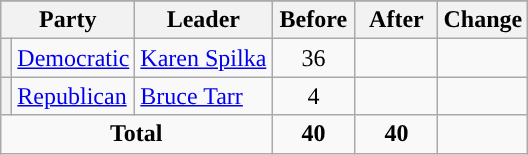<table class="wikitable" style="text-align:center;">
<tr>
</tr>
<tr>
<th colspan="2">Party</th>
<th>Leader</th>
<th style="width:3em">Before</th>
<th style="width:3em">After</th>
<th style="width:3em">Change</th>
</tr>
<tr>
<th style="background-color:"></th>
<td style="text-align:left;"><a href='#'>Democratic</a></td>
<td style="text-align:left;"><a href='#'>Karen Spilka</a></td>
<td>36</td>
<td></td>
<td></td>
</tr>
<tr>
<th style="background-color:"></th>
<td style="text-align:left;"><a href='#'>Republican</a></td>
<td style="text-align:left;"><a href='#'>Bruce Tarr</a></td>
<td>4</td>
<td></td>
<td></td>
</tr>
<tr>
<td colspan="3"><strong>Total</strong></td>
<td><strong>40</strong></td>
<td><strong>40</strong></td>
<td></td>
</tr>
</table>
